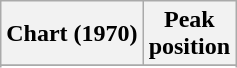<table class="wikitable">
<tr>
<th>Chart (1970)</th>
<th>Peak<br>position</th>
</tr>
<tr>
</tr>
<tr>
</tr>
</table>
